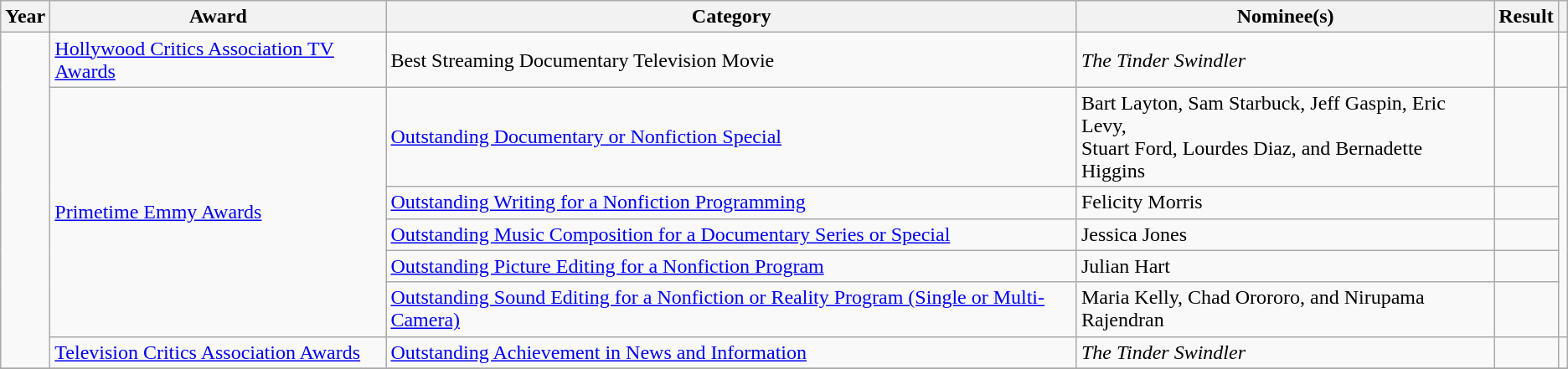<table class="wikitable sortable plainrowheaders">
<tr>
<th>Year</th>
<th>Award</th>
<th>Category</th>
<th>Nominee(s)</th>
<th>Result</th>
<th></th>
</tr>
<tr>
<td rowspan="7"></td>
<td><a href='#'>Hollywood Critics Association TV Awards</a></td>
<td>Best Streaming Documentary Television Movie</td>
<td><em>The Tinder Swindler</em></td>
<td></td>
<td align="center"></td>
</tr>
<tr>
<td rowspan="5"><a href='#'>Primetime Emmy Awards</a></td>
<td><a href='#'>Outstanding Documentary or Nonfiction Special</a></td>
<td>Bart Layton, Sam Starbuck, Jeff Gaspin, Eric Levy, <br> Stuart Ford, Lourdes Diaz, and Bernadette Higgins</td>
<td></td>
<td align="center" rowspan="5"></td>
</tr>
<tr>
<td><a href='#'>Outstanding Writing for a Nonfiction Programming</a></td>
<td>Felicity Morris</td>
<td></td>
</tr>
<tr>
<td><a href='#'>Outstanding Music Composition for a Documentary Series or Special</a></td>
<td>Jessica Jones</td>
<td></td>
</tr>
<tr>
<td><a href='#'>Outstanding Picture Editing for a Nonfiction Program</a></td>
<td>Julian Hart</td>
<td></td>
</tr>
<tr>
<td><a href='#'>Outstanding Sound Editing for a Nonfiction or Reality Program (Single or Multi-Camera)</a></td>
<td>Maria Kelly, Chad Orororo, and Nirupama Rajendran</td>
<td></td>
</tr>
<tr>
<td><a href='#'>Television Critics Association Awards</a></td>
<td><a href='#'>Outstanding Achievement in News and Information</a></td>
<td><em>The Tinder Swindler</em></td>
<td></td>
<td align="center"></td>
</tr>
<tr>
</tr>
</table>
